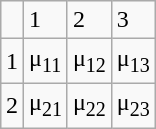<table class="wikitable" style="float:right;">
<tr>
<td></td>
<td>1</td>
<td>2</td>
<td>3</td>
</tr>
<tr>
<td>1</td>
<td>μ<sub>11</sub></td>
<td>μ<sub>12</sub></td>
<td>μ<sub>13</sub></td>
</tr>
<tr>
<td>2</td>
<td>μ<sub>21</sub></td>
<td>μ<sub>22</sub></td>
<td>μ<sub>23</sub></td>
</tr>
</table>
